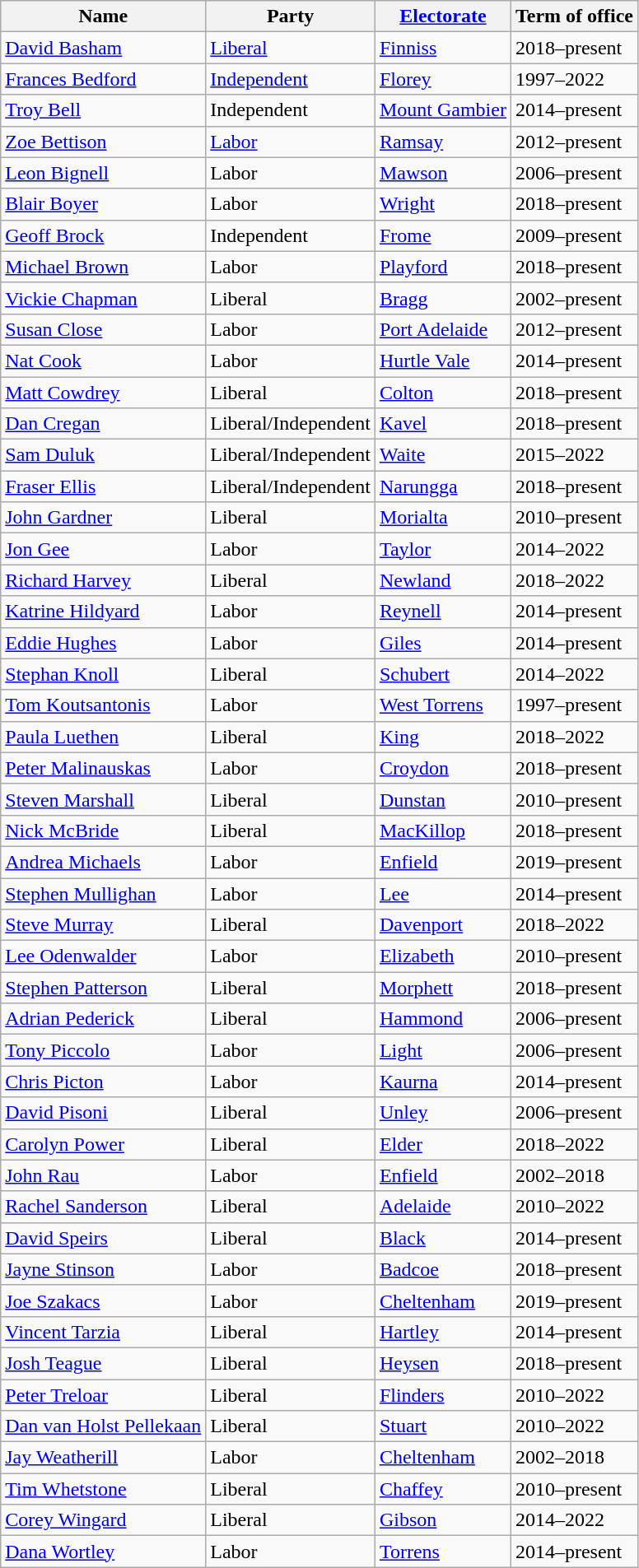<table class="wikitable sortable">
<tr>
<th>Name</th>
<th>Party</th>
<th><a href='#'>Electorate</a></th>
<th>Term of office</th>
</tr>
<tr>
<td><a href='#'>David Basham</a></td>
<td><a href='#'>Liberal</a></td>
<td><a href='#'>Finniss</a></td>
<td>2018–present</td>
</tr>
<tr>
<td><a href='#'>Frances Bedford</a></td>
<td><a href='#'>Independent</a></td>
<td><a href='#'>Florey</a></td>
<td>1997–2022</td>
</tr>
<tr>
<td><a href='#'>Troy Bell</a></td>
<td>Independent</td>
<td><a href='#'>Mount Gambier</a></td>
<td>2014–present</td>
</tr>
<tr>
<td><a href='#'>Zoe Bettison</a></td>
<td><a href='#'>Labor</a></td>
<td><a href='#'>Ramsay</a></td>
<td>2012–present</td>
</tr>
<tr>
<td><a href='#'>Leon Bignell</a></td>
<td>Labor</td>
<td><a href='#'>Mawson</a></td>
<td>2006–present</td>
</tr>
<tr>
<td><a href='#'>Blair Boyer</a></td>
<td>Labor</td>
<td><a href='#'>Wright</a></td>
<td>2018–present</td>
</tr>
<tr>
<td><a href='#'>Geoff Brock</a></td>
<td>Independent</td>
<td><a href='#'>Frome</a></td>
<td>2009–present</td>
</tr>
<tr>
<td><a href='#'>Michael Brown</a></td>
<td>Labor</td>
<td><a href='#'>Playford</a></td>
<td>2018–present</td>
</tr>
<tr>
<td><a href='#'>Vickie Chapman</a></td>
<td>Liberal</td>
<td><a href='#'>Bragg</a></td>
<td>2002–present</td>
</tr>
<tr>
<td><a href='#'>Susan Close</a></td>
<td>Labor</td>
<td><a href='#'>Port Adelaide</a></td>
<td>2012–present</td>
</tr>
<tr>
<td><a href='#'>Nat Cook</a></td>
<td>Labor</td>
<td><a href='#'>Hurtle Vale</a></td>
<td>2014–present</td>
</tr>
<tr>
<td><a href='#'>Matt Cowdrey</a></td>
<td>Liberal</td>
<td><a href='#'>Colton</a></td>
<td>2018–present</td>
</tr>
<tr>
<td><a href='#'>Dan Cregan</a></td>
<td>Liberal/Independent</td>
<td><a href='#'>Kavel</a></td>
<td>2018–present</td>
</tr>
<tr>
<td><a href='#'>Sam Duluk</a></td>
<td>Liberal/Independent</td>
<td><a href='#'>Waite</a></td>
<td>2015–2022</td>
</tr>
<tr>
<td><a href='#'>Fraser Ellis</a></td>
<td>Liberal/Independent</td>
<td><a href='#'>Narungga</a></td>
<td>2018–present</td>
</tr>
<tr>
<td><a href='#'>John Gardner</a></td>
<td>Liberal</td>
<td><a href='#'>Morialta</a></td>
<td>2010–present</td>
</tr>
<tr>
<td><a href='#'>Jon Gee</a></td>
<td>Labor</td>
<td><a href='#'>Taylor</a></td>
<td>2014–2022</td>
</tr>
<tr>
<td><a href='#'>Richard Harvey</a></td>
<td>Liberal</td>
<td><a href='#'>Newland</a></td>
<td>2018–2022</td>
</tr>
<tr>
<td><a href='#'>Katrine Hildyard</a></td>
<td>Labor</td>
<td><a href='#'>Reynell</a></td>
<td>2014–present</td>
</tr>
<tr>
<td><a href='#'>Eddie Hughes</a></td>
<td>Labor</td>
<td><a href='#'>Giles</a></td>
<td>2014–present</td>
</tr>
<tr>
<td><a href='#'>Stephan Knoll</a></td>
<td>Liberal</td>
<td><a href='#'>Schubert</a></td>
<td>2014–2022</td>
</tr>
<tr>
<td><a href='#'>Tom Koutsantonis</a></td>
<td>Labor</td>
<td><a href='#'>West Torrens</a></td>
<td>1997–present</td>
</tr>
<tr>
<td><a href='#'>Paula Luethen</a></td>
<td>Liberal</td>
<td><a href='#'>King</a></td>
<td>2018–2022</td>
</tr>
<tr>
<td><a href='#'>Peter Malinauskas</a></td>
<td>Labor</td>
<td><a href='#'>Croydon</a></td>
<td>2018–present</td>
</tr>
<tr>
<td><a href='#'>Steven Marshall</a></td>
<td>Liberal</td>
<td><a href='#'>Dunstan</a></td>
<td>2010–present</td>
</tr>
<tr>
<td><a href='#'>Nick McBride</a></td>
<td>Liberal</td>
<td><a href='#'>MacKillop</a></td>
<td>2018–present</td>
</tr>
<tr>
<td><a href='#'>Andrea Michaels</a></td>
<td>Labor</td>
<td><a href='#'>Enfield</a></td>
<td>2019–present</td>
</tr>
<tr>
<td><a href='#'>Stephen Mullighan</a></td>
<td>Labor</td>
<td><a href='#'>Lee</a></td>
<td>2014–present</td>
</tr>
<tr>
<td><a href='#'>Steve Murray</a></td>
<td>Liberal</td>
<td><a href='#'>Davenport</a></td>
<td>2018–2022</td>
</tr>
<tr>
<td><a href='#'>Lee Odenwalder</a></td>
<td>Labor</td>
<td><a href='#'>Elizabeth</a></td>
<td>2010–present</td>
</tr>
<tr>
<td><a href='#'>Stephen Patterson</a></td>
<td>Liberal</td>
<td><a href='#'>Morphett</a></td>
<td>2018–present</td>
</tr>
<tr>
<td><a href='#'>Adrian Pederick</a></td>
<td>Liberal</td>
<td><a href='#'>Hammond</a></td>
<td>2006–present</td>
</tr>
<tr>
<td><a href='#'>Tony Piccolo</a></td>
<td>Labor</td>
<td><a href='#'>Light</a></td>
<td>2006–present</td>
</tr>
<tr>
<td><a href='#'>Chris Picton</a></td>
<td>Labor</td>
<td><a href='#'>Kaurna</a></td>
<td>2014–present</td>
</tr>
<tr>
<td><a href='#'>David Pisoni</a></td>
<td>Liberal</td>
<td><a href='#'>Unley</a></td>
<td>2006–present</td>
</tr>
<tr>
<td><a href='#'>Carolyn Power</a></td>
<td>Liberal</td>
<td><a href='#'>Elder</a></td>
<td>2018–2022</td>
</tr>
<tr>
<td><a href='#'>John Rau</a></td>
<td>Labor</td>
<td><a href='#'>Enfield</a></td>
<td>2002–2018</td>
</tr>
<tr>
<td><a href='#'>Rachel Sanderson</a></td>
<td>Liberal</td>
<td><a href='#'>Adelaide</a></td>
<td>2010–2022</td>
</tr>
<tr>
<td><a href='#'>David Speirs</a></td>
<td>Liberal</td>
<td><a href='#'>Black</a></td>
<td>2014–present</td>
</tr>
<tr>
<td><a href='#'>Jayne Stinson</a></td>
<td>Labor</td>
<td><a href='#'>Badcoe</a></td>
<td>2018–present</td>
</tr>
<tr>
<td><a href='#'>Joe Szakacs</a></td>
<td>Labor</td>
<td><a href='#'>Cheltenham</a></td>
<td>2019–present</td>
</tr>
<tr>
<td><a href='#'>Vincent Tarzia</a></td>
<td>Liberal</td>
<td><a href='#'>Hartley</a></td>
<td>2014–present</td>
</tr>
<tr>
<td><a href='#'>Josh Teague</a></td>
<td>Liberal</td>
<td><a href='#'>Heysen</a></td>
<td>2018–present</td>
</tr>
<tr>
<td><a href='#'>Peter Treloar</a></td>
<td>Liberal</td>
<td><a href='#'>Flinders</a></td>
<td>2010–2022</td>
</tr>
<tr>
<td><a href='#'>Dan van Holst Pellekaan</a></td>
<td>Liberal</td>
<td><a href='#'>Stuart</a></td>
<td>2010–2022</td>
</tr>
<tr>
<td><a href='#'>Jay Weatherill</a></td>
<td>Labor</td>
<td><a href='#'>Cheltenham</a></td>
<td>2002–2018</td>
</tr>
<tr>
<td><a href='#'>Tim Whetstone</a></td>
<td>Liberal</td>
<td><a href='#'>Chaffey</a></td>
<td>2010–present</td>
</tr>
<tr>
<td><a href='#'>Corey Wingard</a></td>
<td>Liberal</td>
<td><a href='#'>Gibson</a></td>
<td>2014–2022</td>
</tr>
<tr>
<td><a href='#'>Dana Wortley</a></td>
<td>Labor</td>
<td><a href='#'>Torrens</a></td>
<td>2014–present</td>
</tr>
</table>
